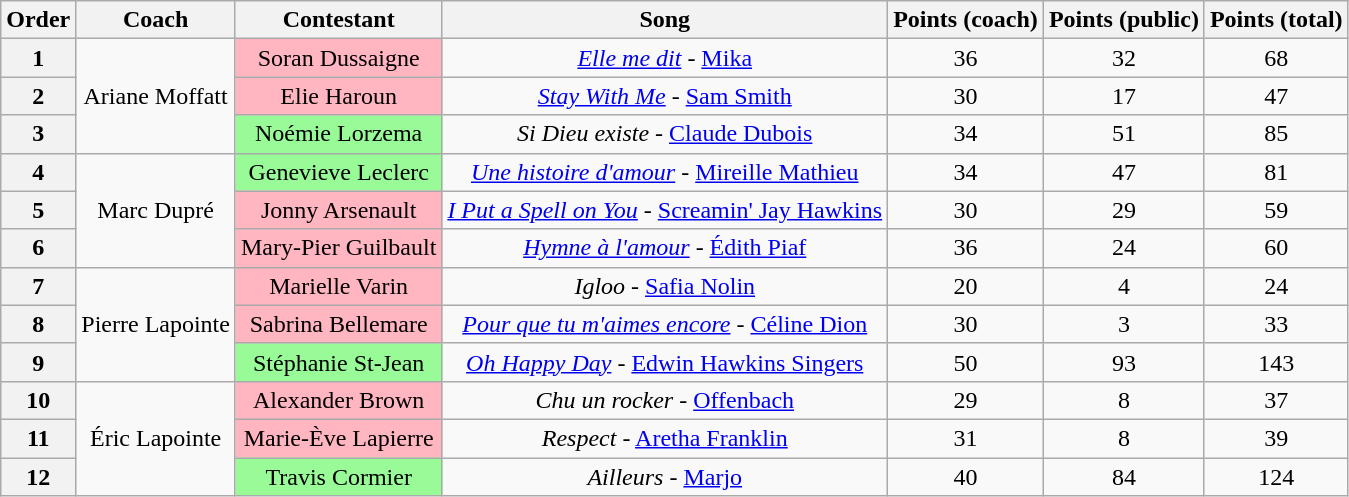<table class="wikitable sortable" style="text-align: center; width: 40 %;" |->
<tr>
<th>Order</th>
<th>Coach</th>
<th>Contestant</th>
<th>Song</th>
<th><strong>Points (coach)</strong></th>
<th>Points (public)</th>
<th>Points (total)</th>
</tr>
<tr>
<th><strong>1</strong></th>
<td rowspan="3">Ariane Moffatt</td>
<td style="background:lightpink">Soran Dussaigne</td>
<td><em><a href='#'>Elle me dit</a> -</em> <a href='#'>Mika</a></td>
<td>36</td>
<td>32</td>
<td>68</td>
</tr>
<tr>
<th>2</th>
<td style="background:lightpink">Elie Haroun</td>
<td><em><a href='#'>Stay With Me</a></em> - <a href='#'>Sam Smith</a></td>
<td>30</td>
<td>17</td>
<td>47</td>
</tr>
<tr>
<th>3</th>
<td style="background:palegreen">Noémie Lorzema</td>
<td><em>Si Dieu existe</em> - <a href='#'>Claude Dubois</a></td>
<td>34</td>
<td>51</td>
<td>85</td>
</tr>
<tr>
<th><strong>4</strong></th>
<td rowspan="3">Marc Dupré</td>
<td style="background:palegreen">Genevieve Leclerc</td>
<td><em><a href='#'>Une histoire d'amour</a> -</em> <a href='#'>Mireille Mathieu</a></td>
<td>34</td>
<td>47</td>
<td>81</td>
</tr>
<tr>
<th><strong>5</strong></th>
<td style="background:lightpink">Jonny Arsenault</td>
<td><em><a href='#'>I Put a Spell on You</a> -</em> <a href='#'>Screamin' Jay Hawkins</a></td>
<td>30</td>
<td>29</td>
<td>59</td>
</tr>
<tr>
<th><strong>6</strong></th>
<td style="background:lightpink">Mary-Pier Guilbault</td>
<td><em><a href='#'>Hymne à l'amour</a></em> - <a href='#'>Édith Piaf</a></td>
<td>36</td>
<td>24</td>
<td>60</td>
</tr>
<tr>
<th><strong>7</strong></th>
<td rowspan="3">Pierre Lapointe</td>
<td style="background:lightpink">Marielle Varin</td>
<td><em>Igloo</em> - <a href='#'>Safia Nolin</a></td>
<td>20</td>
<td>4</td>
<td>24</td>
</tr>
<tr>
<th><strong>8</strong></th>
<td style="background:lightpink">Sabrina Bellemare</td>
<td><em><a href='#'>Pour que tu m'aimes encore</a></em> - <a href='#'>Céline Dion</a></td>
<td>30</td>
<td>3</td>
<td>33</td>
</tr>
<tr>
<th><strong>9</strong></th>
<td style="background:palegreen">Stéphanie St-Jean</td>
<td><em><a href='#'>Oh Happy Day</a> -</em> <a href='#'>Edwin Hawkins Singers</a></td>
<td>50</td>
<td>93</td>
<td>143</td>
</tr>
<tr>
<th><strong>10</strong></th>
<td rowspan="3">Éric Lapointe</td>
<td style="background:lightpink">Alexander Brown</td>
<td><em>Chu un rocker</em> - <a href='#'>Offenbach</a></td>
<td>29</td>
<td>8</td>
<td>37</td>
</tr>
<tr>
<th><strong>11</strong></th>
<td style="background:lightpink">Marie-Ève Lapierre</td>
<td><em>Respect</em> - <a href='#'>Aretha Franklin</a></td>
<td>31</td>
<td>8</td>
<td>39</td>
</tr>
<tr>
<th><strong>12</strong></th>
<td style="background:palegreen">Travis Cormier</td>
<td><em>Ailleurs</em> - <a href='#'>Marjo</a></td>
<td>40</td>
<td>84</td>
<td>124</td>
</tr>
</table>
